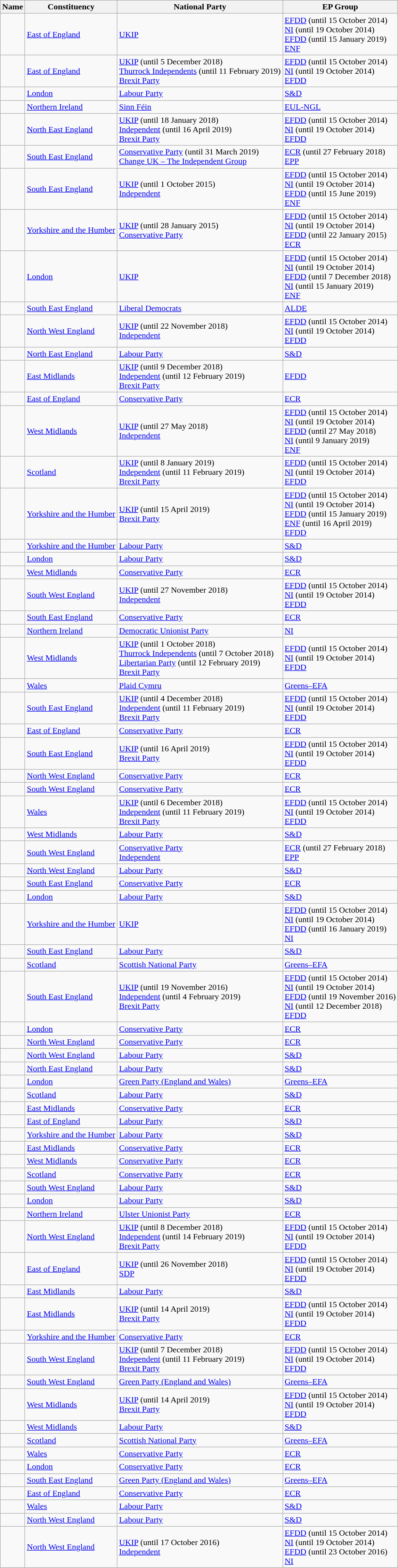<table class="wikitable sortable">
<tr>
<th>Name</th>
<th>Constituency</th>
<th>National Party</th>
<th>EP Group</th>
</tr>
<tr>
<td></td>
<td><a href='#'>East of England</a></td>
<td> <a href='#'>UKIP</a></td>
<td> <a href='#'>EFDD</a> (until 15 October 2014)<br> <a href='#'>NI</a> (until 19 October 2014)<br> <a href='#'>EFDD</a> (until 15 January 2019)<br> <a href='#'>ENF</a></td>
</tr>
<tr>
<td></td>
<td><a href='#'>East of England</a></td>
<td> <a href='#'>UKIP</a> (until 5 December 2018)<br> <a href='#'>Thurrock Independents</a> (until 11 February 2019)<br> <a href='#'>Brexit Party</a></td>
<td> <a href='#'>EFDD</a> (until 15 October 2014)<br> <a href='#'>NI</a> (until 19 October 2014)<br> <a href='#'>EFDD</a></td>
</tr>
<tr>
<td></td>
<td><a href='#'>London</a></td>
<td> <a href='#'>Labour Party</a></td>
<td> <a href='#'>S&D</a></td>
</tr>
<tr>
<td></td>
<td><a href='#'>Northern Ireland</a></td>
<td> <a href='#'>Sinn Féin</a></td>
<td> <a href='#'>EUL-NGL</a></td>
</tr>
<tr>
<td></td>
<td><a href='#'>North East England</a></td>
<td> <a href='#'>UKIP</a> (until 18 January 2018)<br> <a href='#'>Independent</a> (until 16 April 2019)<br> <a href='#'>Brexit Party</a></td>
<td> <a href='#'>EFDD</a> (until 15 October 2014)<br> <a href='#'>NI</a> (until 19 October 2014)<br> <a href='#'>EFDD</a></td>
</tr>
<tr>
<td></td>
<td><a href='#'>South East England</a></td>
<td> <a href='#'>Conservative Party</a> (until 31 March 2019)<br> <a href='#'>Change UK – The Independent Group</a></td>
<td> <a href='#'>ECR</a> (until 27 February 2018)<br> <a href='#'>EPP</a></td>
</tr>
<tr>
<td></td>
<td><a href='#'>South East England</a></td>
<td> <a href='#'>UKIP</a> (until 1 October 2015)<br> <a href='#'>Independent</a></td>
<td> <a href='#'>EFDD</a> (until 15 October 2014)<br> <a href='#'>NI</a> (until 19 October 2014)<br> <a href='#'>EFDD</a> (until 15 June 2019)<br> <a href='#'>ENF</a></td>
</tr>
<tr>
<td></td>
<td><a href='#'>Yorkshire and the Humber</a></td>
<td> <a href='#'>UKIP</a> (until 28 January 2015)<br> <a href='#'>Conservative Party</a></td>
<td> <a href='#'>EFDD</a> (until 15 October 2014)<br> <a href='#'>NI</a> (until 19 October 2014)<br> <a href='#'>EFDD</a> (until 22 January 2015)<br> <a href='#'>ECR</a></td>
</tr>
<tr>
<td></td>
<td><a href='#'>London</a></td>
<td> <a href='#'>UKIP</a></td>
<td> <a href='#'>EFDD</a> (until 15 October 2014)<br> <a href='#'>NI</a> (until 19 October 2014)<br> <a href='#'>EFDD</a> (until 7 December 2018)<br> <a href='#'>NI</a> (until 15 January 2019)<br> <a href='#'>ENF</a></td>
</tr>
<tr>
<td></td>
<td><a href='#'>South East England</a></td>
<td> <a href='#'>Liberal Democrats</a></td>
<td> <a href='#'>ALDE</a></td>
</tr>
<tr>
<td></td>
<td><a href='#'>North West England</a></td>
<td> <a href='#'>UKIP</a> (until 22 November 2018)<br> <a href='#'>Independent</a></td>
<td> <a href='#'>EFDD</a> (until 15 October 2014)<br> <a href='#'>NI</a> (until 19 October 2014)<br> <a href='#'>EFDD</a></td>
</tr>
<tr>
<td></td>
<td><a href='#'>North East England</a></td>
<td> <a href='#'>Labour Party</a></td>
<td> <a href='#'>S&D</a></td>
</tr>
<tr>
<td></td>
<td><a href='#'>East Midlands</a></td>
<td> <a href='#'>UKIP</a> (until 9 December 2018)<br> <a href='#'>Independent</a> (until 12 February 2019)<br> <a href='#'>Brexit Party</a></td>
<td> <a href='#'>EFDD</a></td>
</tr>
<tr>
<td></td>
<td><a href='#'>East of England</a></td>
<td> <a href='#'>Conservative Party</a></td>
<td> <a href='#'>ECR</a></td>
</tr>
<tr>
<td></td>
<td><a href='#'>West Midlands</a></td>
<td> <a href='#'>UKIP</a> (until 27 May 2018)<br> <a href='#'>Independent</a></td>
<td> <a href='#'>EFDD</a> (until 15 October 2014)<br> <a href='#'>NI</a> (until 19 October 2014)<br> <a href='#'>EFDD</a> (until 27 May 2018)<br> <a href='#'>NI</a> (until 9 January 2019)<br> <a href='#'>ENF</a></td>
</tr>
<tr>
<td></td>
<td><a href='#'>Scotland</a></td>
<td> <a href='#'>UKIP</a> (until 8 January 2019)<br> <a href='#'>Independent</a> (until 11 February 2019)<br> <a href='#'>Brexit Party</a></td>
<td> <a href='#'>EFDD</a> (until 15 October 2014)<br> <a href='#'>NI</a> (until 19 October 2014)<br> <a href='#'>EFDD</a></td>
</tr>
<tr>
<td></td>
<td><a href='#'>Yorkshire and the Humber</a></td>
<td> <a href='#'>UKIP</a> (until 15 April 2019)<br> <a href='#'>Brexit Party</a></td>
<td> <a href='#'>EFDD</a> (until 15 October 2014)<br> <a href='#'>NI</a> (until 19 October 2014)<br> <a href='#'>EFDD</a> (until 15 January 2019)<br> <a href='#'>ENF</a> (until 16 April 2019)<br> <a href='#'>EFDD</a></td>
</tr>
<tr>
<td></td>
<td><a href='#'>Yorkshire and the Humber</a></td>
<td> <a href='#'>Labour Party</a></td>
<td> <a href='#'>S&D</a></td>
</tr>
<tr>
<td></td>
<td><a href='#'>London</a></td>
<td> <a href='#'>Labour Party</a></td>
<td> <a href='#'>S&D</a></td>
</tr>
<tr>
<td></td>
<td><a href='#'>West Midlands</a></td>
<td> <a href='#'>Conservative Party</a></td>
<td> <a href='#'>ECR</a></td>
</tr>
<tr>
<td></td>
<td><a href='#'>South West England</a></td>
<td> <a href='#'>UKIP</a> (until 27 November 2018)<br> <a href='#'>Independent</a></td>
<td> <a href='#'>EFDD</a> (until 15 October 2014)<br> <a href='#'>NI</a> (until 19 October 2014)<br> <a href='#'>EFDD</a></td>
</tr>
<tr>
<td></td>
<td><a href='#'>South East England</a></td>
<td> <a href='#'>Conservative Party</a></td>
<td> <a href='#'>ECR</a></td>
</tr>
<tr>
<td></td>
<td><a href='#'>Northern Ireland</a></td>
<td> <a href='#'>Democratic Unionist Party</a></td>
<td> <a href='#'>NI</a></td>
</tr>
<tr>
<td></td>
<td><a href='#'>West Midlands</a></td>
<td> <a href='#'>UKIP</a> (until 1 October 2018)<br> <a href='#'>Thurrock Independents</a> (until 7 October 2018)<br> <a href='#'>Libertarian Party</a> (until 12 February 2019)<br> <a href='#'>Brexit Party</a></td>
<td> <a href='#'>EFDD</a> (until 15 October 2014)<br> <a href='#'>NI</a> (until 19 October 2014)<br> <a href='#'>EFDD</a></td>
</tr>
<tr>
<td></td>
<td><a href='#'>Wales</a></td>
<td> <a href='#'>Plaid Cymru</a></td>
<td> <a href='#'>Greens–EFA</a></td>
</tr>
<tr>
<td></td>
<td><a href='#'>South East England</a></td>
<td> <a href='#'>UKIP</a> (until 4 December 2018)<br> <a href='#'>Independent</a> (until 11 February 2019)<br> <a href='#'>Brexit Party</a></td>
<td> <a href='#'>EFDD</a> (until 15 October 2014)<br> <a href='#'>NI</a> (until 19 October 2014)<br> <a href='#'>EFDD</a></td>
</tr>
<tr>
<td></td>
<td><a href='#'>East of England</a></td>
<td> <a href='#'>Conservative Party</a></td>
<td> <a href='#'>ECR</a></td>
</tr>
<tr>
<td></td>
<td><a href='#'>South East England</a></td>
<td> <a href='#'>UKIP</a> (until 16 April 2019)<br> <a href='#'>Brexit Party</a></td>
<td> <a href='#'>EFDD</a> (until 15 October 2014)<br> <a href='#'>NI</a> (until 19 October 2014)<br> <a href='#'>EFDD</a></td>
</tr>
<tr>
<td></td>
<td><a href='#'>North West England</a></td>
<td> <a href='#'>Conservative Party</a></td>
<td> <a href='#'>ECR</a></td>
</tr>
<tr>
<td></td>
<td><a href='#'>South West England</a></td>
<td> <a href='#'>Conservative Party</a></td>
<td> <a href='#'>ECR</a></td>
</tr>
<tr>
<td></td>
<td><a href='#'>Wales</a></td>
<td> <a href='#'>UKIP</a> (until 6 December 2018)<br> <a href='#'>Independent</a> (until 11 February 2019)<br> <a href='#'>Brexit Party</a></td>
<td> <a href='#'>EFDD</a> (until 15 October 2014)<br> <a href='#'>NI</a> (until 19 October 2014)<br> <a href='#'>EFDD</a></td>
</tr>
<tr>
<td></td>
<td><a href='#'>West Midlands</a></td>
<td> <a href='#'>Labour Party</a></td>
<td> <a href='#'>S&D</a></td>
</tr>
<tr>
<td></td>
<td><a href='#'>South West England</a></td>
<td> <a href='#'>Conservative Party</a><br> <a href='#'>Independent</a></td>
<td> <a href='#'>ECR</a> (until 27 February 2018)<br> <a href='#'>EPP</a></td>
</tr>
<tr>
<td></td>
<td><a href='#'>North West England</a></td>
<td> <a href='#'>Labour Party</a></td>
<td> <a href='#'>S&D</a></td>
</tr>
<tr>
<td></td>
<td><a href='#'>South East England</a></td>
<td> <a href='#'>Conservative Party</a></td>
<td> <a href='#'>ECR</a></td>
</tr>
<tr>
<td></td>
<td><a href='#'>London</a></td>
<td> <a href='#'>Labour Party</a></td>
<td> <a href='#'>S&D</a></td>
</tr>
<tr>
<td></td>
<td><a href='#'>Yorkshire and the Humber</a></td>
<td> <a href='#'>UKIP</a></td>
<td> <a href='#'>EFDD</a> (until 15 October 2014)<br> <a href='#'>NI</a> (until 19 October 2014)<br> <a href='#'>EFDD</a> (until 16 January 2019)<br> <a href='#'>NI</a></td>
</tr>
<tr>
<td></td>
<td><a href='#'>South East England</a></td>
<td> <a href='#'>Labour Party</a></td>
<td> <a href='#'>S&D</a></td>
</tr>
<tr>
<td></td>
<td><a href='#'>Scotland</a></td>
<td> <a href='#'>Scottish National Party</a></td>
<td> <a href='#'>Greens–EFA</a></td>
</tr>
<tr>
<td></td>
<td><a href='#'>South East England</a></td>
<td> <a href='#'>UKIP</a> (until 19 November 2016)<br> <a href='#'>Independent</a> (until 4 February 2019)<br> <a href='#'>Brexit Party</a></td>
<td> <a href='#'>EFDD</a> (until 15 October 2014)<br> <a href='#'>NI</a> (until 19 October 2014)<br> <a href='#'>EFDD</a> (until 19 November 2016)<br> <a href='#'>NI</a> (until 12 December 2018)<br> <a href='#'>EFDD</a></td>
</tr>
<tr>
<td></td>
<td><a href='#'>London</a></td>
<td> <a href='#'>Conservative Party</a></td>
<td> <a href='#'>ECR</a></td>
</tr>
<tr>
<td></td>
<td><a href='#'>North West England</a></td>
<td> <a href='#'>Conservative Party</a></td>
<td> <a href='#'>ECR</a></td>
</tr>
<tr>
<td></td>
<td><a href='#'>North West England</a></td>
<td> <a href='#'>Labour Party</a></td>
<td> <a href='#'>S&D</a></td>
</tr>
<tr>
<td></td>
<td><a href='#'>North East England</a></td>
<td> <a href='#'>Labour Party</a></td>
<td> <a href='#'>S&D</a></td>
</tr>
<tr>
<td></td>
<td><a href='#'>London</a></td>
<td> <a href='#'>Green Party (England and Wales)</a></td>
<td> <a href='#'>Greens–EFA</a></td>
</tr>
<tr>
<td></td>
<td><a href='#'>Scotland</a></td>
<td> <a href='#'>Labour Party</a></td>
<td> <a href='#'>S&D</a></td>
</tr>
<tr>
<td></td>
<td><a href='#'>East Midlands</a></td>
<td> <a href='#'>Conservative Party</a></td>
<td> <a href='#'>ECR</a></td>
</tr>
<tr>
<td></td>
<td><a href='#'>East of England</a></td>
<td> <a href='#'>Labour Party</a></td>
<td> <a href='#'>S&D</a></td>
</tr>
<tr>
<td></td>
<td><a href='#'>Yorkshire and the Humber</a></td>
<td> <a href='#'>Labour Party</a></td>
<td> <a href='#'>S&D</a></td>
</tr>
<tr>
<td></td>
<td><a href='#'>East Midlands</a></td>
<td> <a href='#'>Conservative Party</a></td>
<td> <a href='#'>ECR</a></td>
</tr>
<tr>
<td></td>
<td><a href='#'>West Midlands</a></td>
<td> <a href='#'>Conservative Party</a></td>
<td> <a href='#'>ECR</a></td>
</tr>
<tr>
<td></td>
<td><a href='#'>Scotland</a></td>
<td> <a href='#'>Conservative Party</a></td>
<td> <a href='#'>ECR</a></td>
</tr>
<tr>
<td></td>
<td><a href='#'>South West England</a></td>
<td> <a href='#'>Labour Party</a></td>
<td> <a href='#'>S&D</a></td>
</tr>
<tr>
<td></td>
<td><a href='#'>London</a></td>
<td> <a href='#'>Labour Party</a></td>
<td> <a href='#'>S&D</a></td>
</tr>
<tr>
<td></td>
<td><a href='#'>Northern Ireland</a></td>
<td> <a href='#'>Ulster Unionist Party</a></td>
<td> <a href='#'>ECR</a></td>
</tr>
<tr>
<td></td>
<td><a href='#'>North West England</a></td>
<td> <a href='#'>UKIP</a> (until 8 December 2018)<br> <a href='#'>Independent</a> (until 14 February 2019)<br> <a href='#'>Brexit Party</a> </td>
<td> <a href='#'>EFDD</a> (until 15 October 2014)<br> <a href='#'>NI</a> (until 19 October 2014)<br> <a href='#'>EFDD</a></td>
</tr>
<tr>
<td></td>
<td><a href='#'>East of England</a></td>
<td> <a href='#'>UKIP</a> (until 26 November 2018)<br> <a href='#'>SDP</a></td>
<td> <a href='#'>EFDD</a> (until 15 October 2014)<br> <a href='#'>NI</a> (until 19 October 2014)<br> <a href='#'>EFDD</a></td>
</tr>
<tr>
<td></td>
<td><a href='#'>East Midlands</a></td>
<td> <a href='#'>Labour Party</a></td>
<td> <a href='#'>S&D</a></td>
</tr>
<tr>
<td></td>
<td><a href='#'>East Midlands</a></td>
<td> <a href='#'>UKIP</a> (until 14 April 2019)<br> <a href='#'>Brexit Party</a></td>
<td> <a href='#'>EFDD</a> (until 15 October 2014)<br> <a href='#'>NI</a> (until 19 October 2014)<br> <a href='#'>EFDD</a></td>
</tr>
<tr>
<td></td>
<td><a href='#'>Yorkshire and the Humber</a></td>
<td> <a href='#'>Conservative Party</a></td>
<td> <a href='#'>ECR</a></td>
</tr>
<tr>
<td></td>
<td><a href='#'>South West England</a></td>
<td> <a href='#'>UKIP</a> (until 7 December 2018)<br> <a href='#'>Independent</a> (until 11 February 2019)<br> <a href='#'>Brexit Party</a></td>
<td> <a href='#'>EFDD</a> (until 15 October 2014)<br> <a href='#'>NI</a> (until 19 October 2014)<br> <a href='#'>EFDD</a></td>
</tr>
<tr>
<td></td>
<td><a href='#'>South West England</a></td>
<td> <a href='#'>Green Party (England and Wales)</a></td>
<td> <a href='#'>Greens–EFA</a></td>
</tr>
<tr>
<td></td>
<td><a href='#'>West Midlands</a></td>
<td> <a href='#'>UKIP</a> (until 14 April 2019)<br> <a href='#'>Brexit Party</a></td>
<td> <a href='#'>EFDD</a> (until 15 October 2014)<br> <a href='#'>NI</a> (until 19 October 2014)<br> <a href='#'>EFDD</a></td>
</tr>
<tr>
<td></td>
<td><a href='#'>West Midlands</a></td>
<td> <a href='#'>Labour Party</a></td>
<td> <a href='#'>S&D</a></td>
</tr>
<tr>
<td></td>
<td><a href='#'>Scotland</a></td>
<td> <a href='#'>Scottish National Party</a></td>
<td> <a href='#'>Greens–EFA</a></td>
</tr>
<tr>
<td></td>
<td><a href='#'>Wales</a></td>
<td> <a href='#'>Conservative Party</a></td>
<td> <a href='#'>ECR</a></td>
</tr>
<tr>
<td></td>
<td><a href='#'>London</a></td>
<td> <a href='#'>Conservative Party</a></td>
<td> <a href='#'>ECR</a></td>
</tr>
<tr>
<td></td>
<td><a href='#'>South East England</a></td>
<td> <a href='#'>Green Party (England and Wales)</a></td>
<td> <a href='#'>Greens–EFA</a></td>
</tr>
<tr>
<td></td>
<td><a href='#'>East of England</a></td>
<td> <a href='#'>Conservative Party</a></td>
<td> <a href='#'>ECR</a></td>
</tr>
<tr>
<td></td>
<td><a href='#'>Wales</a></td>
<td> <a href='#'>Labour Party</a></td>
<td> <a href='#'>S&D</a></td>
</tr>
<tr>
<td></td>
<td><a href='#'>North West England</a></td>
<td> <a href='#'>Labour Party</a></td>
<td> <a href='#'>S&D</a></td>
</tr>
<tr>
<td></td>
<td><a href='#'>North West England</a></td>
<td> <a href='#'>UKIP</a> (until 17 October 2016)<br> <a href='#'>Independent</a></td>
<td> <a href='#'>EFDD</a> (until 15 October 2014)<br> <a href='#'>NI</a> (until 19 October 2014)<br> <a href='#'>EFDD</a> (until 23 October 2016)<br> <a href='#'>NI</a></td>
</tr>
</table>
